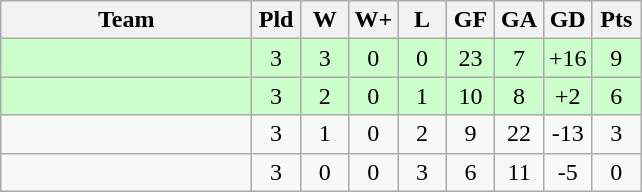<table class="wikitable" style="text-align:center;">
<tr>
<th width=160>Team</th>
<th width=25>Pld</th>
<th width=25>W</th>
<th width=25>W+</th>
<th width=25>L</th>
<th width=25>GF</th>
<th width=25>GA</th>
<th width=25>GD</th>
<th width=25>Pts</th>
</tr>
<tr style="background:#ccffcc;">
<td align=left></td>
<td>3</td>
<td>3</td>
<td>0</td>
<td>0</td>
<td>23</td>
<td>7</td>
<td>+16</td>
<td>9</td>
</tr>
<tr style="background:#ccffcc;">
<td align=left></td>
<td>3</td>
<td>2</td>
<td>0</td>
<td>1</td>
<td>10</td>
<td>8</td>
<td>+2</td>
<td>6</td>
</tr>
<tr>
<td align=left></td>
<td>3</td>
<td>1</td>
<td>0</td>
<td>2</td>
<td>9</td>
<td>22</td>
<td>-13</td>
<td>3</td>
</tr>
<tr>
<td align=left></td>
<td>3</td>
<td>0</td>
<td>0</td>
<td>3</td>
<td>6</td>
<td>11</td>
<td>-5</td>
<td>0</td>
</tr>
</table>
